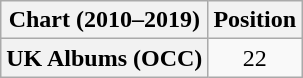<table class="wikitable plainrowheaders" style="text-align:center">
<tr>
<th scope="col">Chart (2010–2019)</th>
<th scope="col">Position</th>
</tr>
<tr>
<th scope="row">UK Albums (OCC)</th>
<td>22</td>
</tr>
</table>
